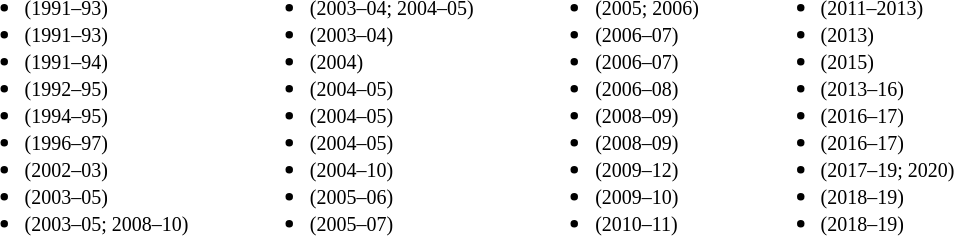<table>
<tr>
<td valign="top"><br><ul><li> <small>(1991–93)</small></li><li> <small>(1991–93)</small></li><li> <small>(1991–94)</small></li><li> <small>(1992–95)</small></li><li> <small>(1994–95)</small></li><li> <small>(1996–97)</small></li><li> <small>(2002–03)</small></li><li> <small>(2003–05)</small></li><li> <small>(2003–05; 2008–10)</small></li></ul></td>
<td width="33"> </td>
<td valign="top"><br><ul><li> <small>(2003–04; 2004–05)</small></li><li> <small>(2003–04)</small></li><li> <small>(2004)</small></li><li> <small>(2004–05)</small></li><li> <small>(2004–05)</small></li><li> <small>(2004–05)</small></li><li> <small>(2004–10)</small></li><li> <small>(2005–06)</small></li><li> <small>(2005–07)</small></li></ul></td>
<td width="33"> </td>
<td valign="top"><br><ul><li> <small>(2005; 2006)</small></li><li> <small>(2006–07)</small></li><li> <small>(2006–07)</small></li><li> <small>(2006–08)</small></li><li> <small>(2008–09)</small></li><li> <small>(2008–09)</small></li><li> <small>(2009–12)</small></li><li> <small>(2009–10)</small></li><li> <small>(2010–11)</small></li></ul></td>
<td width="33"> </td>
<td valign="top"><br><ul><li> <small>(2011–2013)</small></li><li> <small>(2013)</small></li><li> <small>(2015)</small></li><li> <small>(2013–16)</small></li><li> <small>(2016–17)</small></li><li> <small>(2016–17)</small></li><li> <small>(2017–19; 2020)</small></li><li> <small>(2018–19)</small></li><li> <small>(2018–19)</small></li></ul></td>
</tr>
</table>
